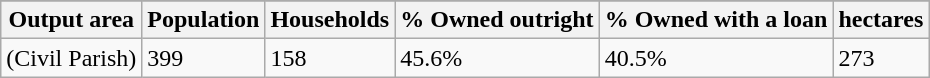<table class="wikitable">
<tr>
</tr>
<tr>
<th>Output area</th>
<th>Population</th>
<th>Households</th>
<th>% Owned outright</th>
<th>% Owned with a loan</th>
<th>hectares</th>
</tr>
<tr>
<td>(Civil Parish)</td>
<td>399</td>
<td>158</td>
<td>45.6%</td>
<td>40.5%</td>
<td>273</td>
</tr>
</table>
